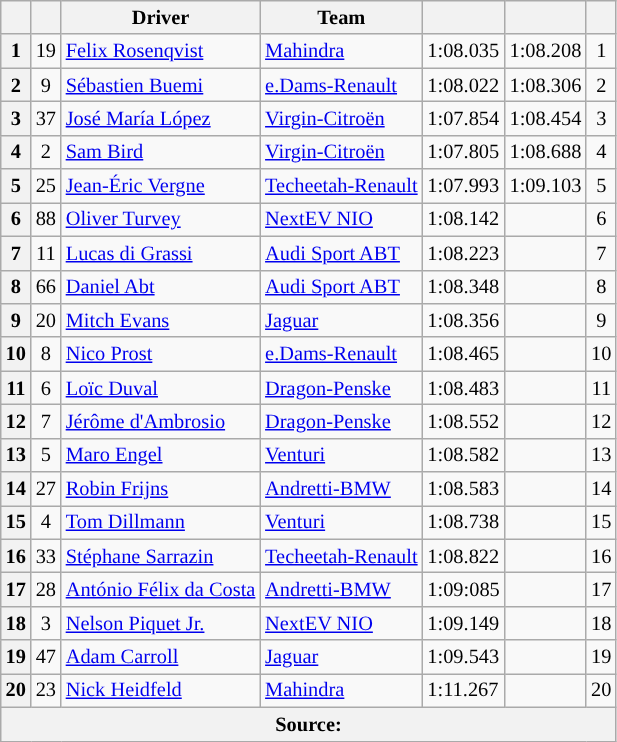<table class="wikitable sortable" style="font-size: 85%">
<tr>
<th scope="col"></th>
<th scope="col"></th>
<th scope="col">Driver</th>
<th scope="col">Team</th>
<th scope="col"></th>
<th scope="col"></th>
<th scope="col"></th>
</tr>
<tr>
<th scope="row">1</th>
<td align="center">19</td>
<td data-sort-value="ROS"> <a href='#'>Felix Rosenqvist</a></td>
<td><a href='#'>Mahindra</a></td>
<td>1:08.035</td>
<td>1:08.208</td>
<td align="center">1</td>
</tr>
<tr>
<th scope="row">2</th>
<td align="center">9</td>
<td data-sort-value="BUE"> <a href='#'>Sébastien Buemi</a></td>
<td><a href='#'>e.Dams-Renault</a></td>
<td>1:08.022</td>
<td>1:08.306</td>
<td align="center">2</td>
</tr>
<tr>
<th scope="row">3</th>
<td align="center">37</td>
<td data-sort-value="LOP"> <a href='#'>José María López</a></td>
<td><a href='#'>Virgin-Citroën</a></td>
<td>1:07.854</td>
<td>1:08.454</td>
<td align="center">3</td>
</tr>
<tr>
<th scope="row">4</th>
<td align="center">2</td>
<td data-sort-value="BIR"> <a href='#'>Sam Bird</a></td>
<td><a href='#'>Virgin-Citroën</a></td>
<td>1:07.805</td>
<td>1:08.688</td>
<td align="center">4</td>
</tr>
<tr>
<th scope="row">5</th>
<td align="center">25</td>
<td data-sort-value="VER"> <a href='#'>Jean-Éric Vergne</a></td>
<td><a href='#'>Techeetah-Renault</a></td>
<td>1:07.993</td>
<td>1:09.103</td>
<td align="center">5</td>
</tr>
<tr>
<th scope="row">6</th>
<td align="center">88</td>
<td data-sort-value="TUR"> <a href='#'>Oliver Turvey</a></td>
<td><a href='#'>NextEV NIO</a></td>
<td>1:08.142</td>
<td></td>
<td align="center">6</td>
</tr>
<tr>
<th scope="row">7</th>
<td align="center">11</td>
<td data-sort-value="DIG"> <a href='#'>Lucas di Grassi</a></td>
<td><a href='#'>Audi Sport ABT</a></td>
<td>1:08.223</td>
<td></td>
<td align="center">7</td>
</tr>
<tr>
<th scope="row">8</th>
<td align="center">66</td>
<td data-sort-value="ABT"> <a href='#'>Daniel Abt</a></td>
<td><a href='#'>Audi Sport ABT</a></td>
<td>1:08.348</td>
<td></td>
<td align="center">8</td>
</tr>
<tr>
<th scope="row">9</th>
<td align="center">20</td>
<td data-sort-value="EVA"> <a href='#'>Mitch Evans</a></td>
<td><a href='#'>Jaguar</a></td>
<td>1:08.356</td>
<td></td>
<td align="center">9</td>
</tr>
<tr>
<th scope="row">10</th>
<td align="center">8</td>
<td data-sort-value="PRO"> <a href='#'>Nico Prost</a></td>
<td><a href='#'>e.Dams-Renault</a></td>
<td>1:08.465</td>
<td></td>
<td align="center">10</td>
</tr>
<tr>
<th scope="row">11</th>
<td align="center">6</td>
<td data-sort-value="DUV"> <a href='#'>Loïc Duval</a></td>
<td><a href='#'>Dragon-Penske</a></td>
<td>1:08.483</td>
<td></td>
<td align="center">11</td>
</tr>
<tr>
<th scope="row">12</th>
<td align="center">7</td>
<td data-sort-value="DAM"> <a href='#'>Jérôme d'Ambrosio</a></td>
<td><a href='#'>Dragon-Penske</a></td>
<td>1:08.552</td>
<td></td>
<td align="center">12</td>
</tr>
<tr>
<th scope="row">13</th>
<td align="center">5</td>
<td data-sort-value="DAM"> <a href='#'>Maro Engel</a></td>
<td><a href='#'>Venturi</a></td>
<td>1:08.582</td>
<td></td>
<td align="center">13</td>
</tr>
<tr>
<th scope="row">14</th>
<td align="center">27</td>
<td data-sort-value="FRI"> <a href='#'>Robin Frijns</a></td>
<td><a href='#'>Andretti-BMW</a></td>
<td>1:08.583</td>
<td></td>
<td align="center">14</td>
</tr>
<tr>
<th scope="row">15</th>
<td align="center">4</td>
<td data-sort-value="DIL"> <a href='#'>Tom Dillmann</a></td>
<td><a href='#'>Venturi</a></td>
<td>1:08.738</td>
<td></td>
<td align="center">15</td>
</tr>
<tr>
<th scope="row">16</th>
<td align="center">33</td>
<td data-sort-value="SAR"> <a href='#'>Stéphane Sarrazin</a></td>
<td><a href='#'>Techeetah-Renault</a></td>
<td>1:08.822</td>
<td></td>
<td align="center">16</td>
</tr>
<tr>
<th scope="row">17</th>
<td align="center">28</td>
<td data-sort-value="FDC"> <a href='#'>António Félix da Costa</a></td>
<td><a href='#'>Andretti-BMW</a></td>
<td>1:09:085</td>
<td></td>
<td align="center">17</td>
</tr>
<tr>
<th scope="row">18</th>
<td align="center">3</td>
<td data-sort-value="PIQ"> <a href='#'>Nelson Piquet Jr.</a></td>
<td><a href='#'>NextEV NIO</a></td>
<td>1:09.149</td>
<td></td>
<td align="center">18</td>
</tr>
<tr>
<th scope="row">19</th>
<td align="center">47</td>
<td data-sort-value="CAR"> <a href='#'>Adam Carroll</a></td>
<td><a href='#'>Jaguar</a></td>
<td>1:09.543</td>
<td></td>
<td align="center">19</td>
</tr>
<tr>
<th scope="row">20</th>
<td align="center">23</td>
<td data-sort-value="HEI"> <a href='#'>Nick Heidfeld</a></td>
<td><a href='#'>Mahindra</a></td>
<td>1:11.267</td>
<td></td>
<td align="center">20</td>
</tr>
<tr>
<th colspan="7">Source:</th>
</tr>
</table>
